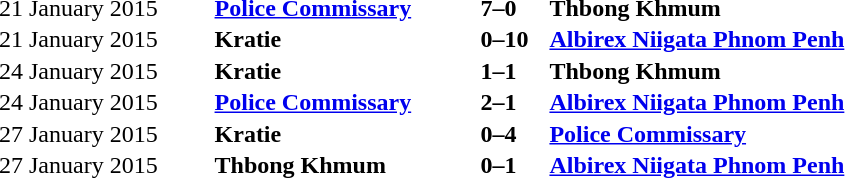<table style="width:50%;" cellspacing="1">
<tr>
<th></th>
<th></th>
<th></th>
</tr>
<tr>
<td>21 January 2015</td>
<td align=left><strong><a href='#'>Police Commissary</a></strong></td>
<td align=left><strong>7–0</strong></td>
<td><strong>Thbong Khmum</strong></td>
</tr>
<tr>
<td>21 January 2015</td>
<td align=left><strong>Kratie</strong></td>
<td align=left><strong>0–10</strong></td>
<td><strong><a href='#'>Albirex Niigata Phnom Penh</a></strong></td>
</tr>
<tr>
<td>24 January 2015</td>
<td align=left><strong>Kratie</strong></td>
<td align=left><strong>1–1</strong></td>
<td><strong>Thbong Khmum</strong></td>
</tr>
<tr>
<td>24 January 2015</td>
<td align=left><strong><a href='#'>Police Commissary</a></strong></td>
<td align=left><strong>2–1</strong></td>
<td><strong><a href='#'>Albirex Niigata Phnom Penh</a></strong></td>
</tr>
<tr>
<td>27 January 2015</td>
<td align=left><strong>Kratie</strong></td>
<td align=left><strong>0–4</strong></td>
<td><strong><a href='#'>Police Commissary</a></strong></td>
</tr>
<tr>
<td>27 January 2015</td>
<td align=left><strong>Thbong Khmum</strong></td>
<td align=left><strong>0–1</strong></td>
<td><strong><a href='#'>Albirex Niigata Phnom Penh</a></strong></td>
</tr>
</table>
